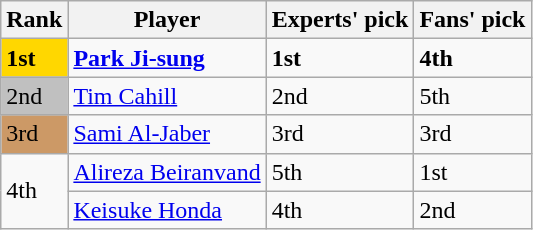<table class="wikitable">
<tr>
<th>Rank</th>
<th>Player</th>
<th>Experts' pick</th>
<th>Fans' pick</th>
</tr>
<tr>
<td bgcolor="gold"><strong>1st</strong></td>
<td> <strong><a href='#'>Park Ji-sung</a></strong></td>
<td><strong>1st</strong></td>
<td><strong>4th</strong></td>
</tr>
<tr>
<td bgcolor="silver">2nd</td>
<td> <a href='#'>Tim Cahill</a></td>
<td>2nd</td>
<td>5th</td>
</tr>
<tr>
<td bgcolor="#c96">3rd</td>
<td> <a href='#'>Sami Al-Jaber</a></td>
<td>3rd</td>
<td>3rd</td>
</tr>
<tr>
<td rowspan="2">4th</td>
<td> <a href='#'>Alireza Beiranvand</a></td>
<td>5th</td>
<td>1st</td>
</tr>
<tr>
<td> <a href='#'>Keisuke Honda</a></td>
<td>4th</td>
<td>2nd</td>
</tr>
</table>
